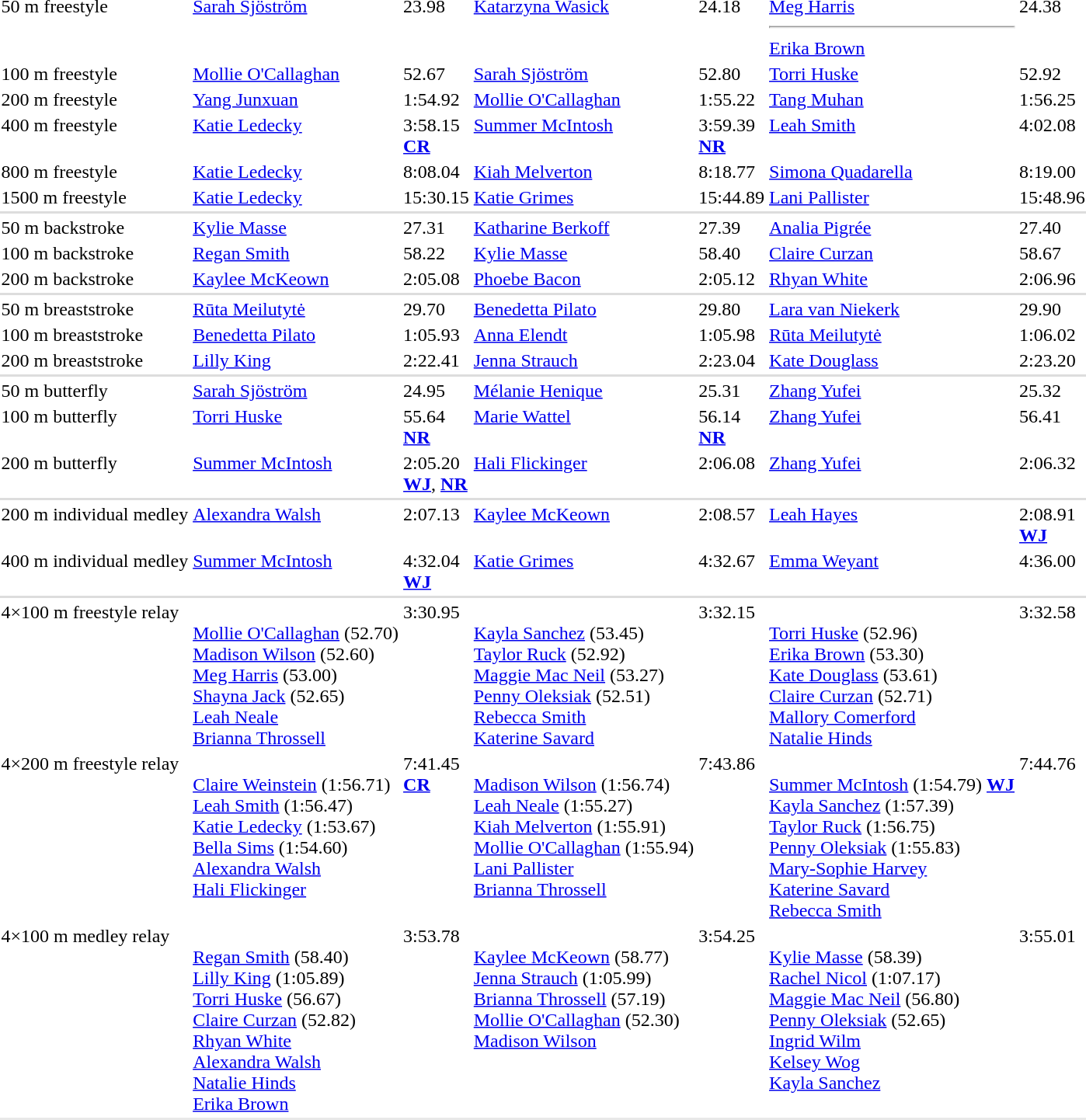<table>
<tr valign="top">
<td>50 m freestyle<br></td>
<td><a href='#'>Sarah Sjöström</a><br></td>
<td>23.98</td>
<td><a href='#'>Katarzyna Wasick</a><br></td>
<td>24.18</td>
<td><a href='#'>Meg Harris</a><br><hr><a href='#'>Erika Brown</a><br></td>
<td>24.38</td>
</tr>
<tr valign="top">
<td>100 m freestyle<br></td>
<td><a href='#'>Mollie O'Callaghan</a><br></td>
<td>52.67</td>
<td><a href='#'>Sarah Sjöström</a><br></td>
<td>52.80</td>
<td><a href='#'>Torri Huske</a><br></td>
<td>52.92</td>
</tr>
<tr valign="top">
<td>200 m freestyle<br></td>
<td><a href='#'>Yang Junxuan</a><br></td>
<td>1:54.92</td>
<td><a href='#'>Mollie O'Callaghan</a><br></td>
<td>1:55.22</td>
<td><a href='#'>Tang Muhan</a><br></td>
<td>1:56.25</td>
</tr>
<tr valign="top">
<td>400 m freestyle<br></td>
<td><a href='#'>Katie Ledecky</a><br></td>
<td>3:58.15<br><strong><a href='#'>CR</a></strong></td>
<td><a href='#'>Summer McIntosh</a><br></td>
<td>3:59.39<br><strong><a href='#'>NR</a></strong></td>
<td><a href='#'>Leah Smith</a><br></td>
<td>4:02.08</td>
</tr>
<tr valign="top">
<td>800 m freestyle<br></td>
<td><a href='#'>Katie Ledecky</a><br></td>
<td>8:08.04</td>
<td><a href='#'>Kiah Melverton</a><br></td>
<td>8:18.77</td>
<td><a href='#'>Simona Quadarella</a><br></td>
<td>8:19.00</td>
</tr>
<tr valign="top">
<td>1500 m freestyle<br></td>
<td><a href='#'>Katie Ledecky</a><br></td>
<td>15:30.15</td>
<td><a href='#'>Katie Grimes</a><br></td>
<td>15:44.89</td>
<td><a href='#'>Lani Pallister</a><br></td>
<td>15:48.96</td>
</tr>
<tr bgcolor=#DDDDDD>
<td colspan=7></td>
</tr>
<tr valign="top">
<td>50 m backstroke<br></td>
<td><a href='#'>Kylie Masse</a><br></td>
<td>27.31</td>
<td><a href='#'>Katharine Berkoff</a><br></td>
<td>27.39</td>
<td><a href='#'>Analia Pigrée</a><br></td>
<td>27.40</td>
</tr>
<tr valign="top">
<td>100 m backstroke<br></td>
<td><a href='#'>Regan Smith</a><br></td>
<td>58.22</td>
<td><a href='#'>Kylie Masse</a><br></td>
<td>58.40</td>
<td><a href='#'>Claire Curzan</a><br></td>
<td>58.67</td>
</tr>
<tr valign="top">
<td>200 m backstroke<br></td>
<td><a href='#'>Kaylee McKeown</a><br></td>
<td>2:05.08</td>
<td><a href='#'>Phoebe Bacon</a><br></td>
<td>2:05.12</td>
<td><a href='#'>Rhyan White</a><br></td>
<td>2:06.96</td>
</tr>
<tr bgcolor=#DDDDDD>
<td colspan=7></td>
</tr>
<tr valign="top">
<td>50 m breaststroke<br></td>
<td><a href='#'>Rūta Meilutytė</a><br></td>
<td>29.70</td>
<td><a href='#'>Benedetta Pilato</a><br></td>
<td>29.80</td>
<td><a href='#'>Lara van Niekerk</a><br></td>
<td>29.90</td>
</tr>
<tr valign="top">
<td>100 m breaststroke<br></td>
<td><a href='#'>Benedetta Pilato</a><br></td>
<td>1:05.93</td>
<td><a href='#'>Anna Elendt</a><br></td>
<td>1:05.98</td>
<td><a href='#'>Rūta Meilutytė</a><br></td>
<td>1:06.02</td>
</tr>
<tr valign="top">
<td>200 m breaststroke<br></td>
<td><a href='#'>Lilly King</a><br></td>
<td>2:22.41</td>
<td><a href='#'>Jenna Strauch</a><br></td>
<td>2:23.04</td>
<td><a href='#'>Kate Douglass</a><br></td>
<td>2:23.20</td>
</tr>
<tr bgcolor=#DDDDDD>
<td colspan=7></td>
</tr>
<tr valign="top">
<td>50 m butterfly<br></td>
<td><a href='#'>Sarah Sjöström</a><br></td>
<td>24.95</td>
<td><a href='#'>Mélanie Henique</a><br></td>
<td>25.31</td>
<td><a href='#'>Zhang Yufei</a><br></td>
<td>25.32</td>
</tr>
<tr valign="top">
<td>100 m butterfly<br></td>
<td><a href='#'>Torri Huske</a><br></td>
<td>55.64<br><strong><a href='#'>NR</a></strong></td>
<td><a href='#'>Marie Wattel</a><br></td>
<td>56.14<br><strong><a href='#'>NR</a></strong></td>
<td><a href='#'>Zhang Yufei</a><br></td>
<td>56.41</td>
</tr>
<tr valign="top">
<td>200 m butterfly<br></td>
<td><a href='#'>Summer McIntosh</a><br></td>
<td>2:05.20<br><strong><a href='#'>WJ</a></strong>, <strong><a href='#'>NR</a></strong></td>
<td><a href='#'>Hali Flickinger</a><br></td>
<td>2:06.08</td>
<td><a href='#'>Zhang Yufei</a><br></td>
<td>2:06.32</td>
</tr>
<tr bgcolor=#DDDDDD>
<td colspan=7></td>
</tr>
<tr valign="top">
<td>200 m individual medley<br></td>
<td><a href='#'>Alexandra Walsh</a><br></td>
<td>2:07.13</td>
<td><a href='#'>Kaylee McKeown</a><br></td>
<td>2:08.57</td>
<td><a href='#'>Leah Hayes</a><br></td>
<td>2:08.91<br><strong><a href='#'>WJ</a></strong></td>
</tr>
<tr valign="top">
<td>400 m individual medley<br></td>
<td><a href='#'>Summer McIntosh</a><br></td>
<td>4:32.04<br><strong><a href='#'>WJ</a></strong></td>
<td><a href='#'>Katie Grimes</a><br></td>
<td>4:32.67</td>
<td><a href='#'>Emma Weyant</a><br></td>
<td>4:36.00</td>
</tr>
<tr bgcolor=#DDDDDD>
<td colspan=7></td>
</tr>
<tr valign="top">
<td>4×100 m freestyle relay<br></td>
<td><br><a href='#'>Mollie O'Callaghan</a> (52.70)<br><a href='#'>Madison Wilson</a> (52.60)<br><a href='#'>Meg Harris</a> (53.00)<br><a href='#'>Shayna Jack</a> (52.65)<br><a href='#'>Leah Neale</a><br><a href='#'>Brianna Throssell</a></td>
<td>3:30.95</td>
<td><br><a href='#'>Kayla Sanchez</a> (53.45)<br><a href='#'>Taylor Ruck</a> (52.92)<br><a href='#'>Maggie Mac Neil</a> (53.27)<br><a href='#'>Penny Oleksiak</a> (52.51)<br><a href='#'>Rebecca Smith</a><br><a href='#'>Katerine Savard</a></td>
<td>3:32.15</td>
<td><br><a href='#'>Torri Huske</a> (52.96)<br><a href='#'>Erika Brown</a> (53.30)<br><a href='#'>Kate Douglass</a> (53.61)<br><a href='#'>Claire Curzan</a> (52.71)<br><a href='#'>Mallory Comerford</a><br><a href='#'>Natalie Hinds</a></td>
<td>3:32.58</td>
</tr>
<tr valign="top">
<td>4×200 m freestyle relay<br></td>
<td><br><a href='#'>Claire Weinstein</a> (1:56.71)<br><a href='#'>Leah Smith</a> (1:56.47)<br><a href='#'>Katie Ledecky</a> (1:53.67)<br><a href='#'>Bella Sims</a> (1:54.60)<br><a href='#'>Alexandra Walsh</a><br><a href='#'>Hali Flickinger</a></td>
<td>7:41.45<br><strong><a href='#'>CR</a></strong></td>
<td><br><a href='#'>Madison Wilson</a> (1:56.74)<br><a href='#'>Leah Neale</a> (1:55.27)<br><a href='#'>Kiah Melverton</a> (1:55.91)<br><a href='#'>Mollie O'Callaghan</a> (1:55.94)<br><a href='#'>Lani Pallister</a><br><a href='#'>Brianna Throssell</a></td>
<td>7:43.86</td>
<td><br><a href='#'>Summer McIntosh</a> (1:54.79) <strong><a href='#'>WJ</a></strong><br><a href='#'>Kayla Sanchez</a> (1:57.39)<br><a href='#'>Taylor Ruck</a> (1:56.75)<br><a href='#'>Penny Oleksiak</a> (1:55.83)<br><a href='#'>Mary-Sophie Harvey</a> <br><a href='#'>Katerine Savard</a> <br><a href='#'>Rebecca Smith</a></td>
<td>7:44.76</td>
</tr>
<tr valign="top">
<td>4×100 m medley relay<br></td>
<td><br><a href='#'>Regan Smith</a> (58.40)<br><a href='#'>Lilly King</a> (1:05.89)<br><a href='#'>Torri Huske</a> (56.67)<br><a href='#'>Claire Curzan</a> (52.82)<br><a href='#'>Rhyan White</a><br><a href='#'>Alexandra Walsh</a><br><a href='#'>Natalie Hinds</a><br><a href='#'>Erika Brown</a></td>
<td>3:53.78</td>
<td><br><a href='#'>Kaylee McKeown</a> (58.77)<br><a href='#'>Jenna Strauch</a> (1:05.99)<br><a href='#'>Brianna Throssell</a> (57.19)<br><a href='#'>Mollie O'Callaghan</a> (52.30)<br><a href='#'>Madison Wilson</a></td>
<td>3:54.25</td>
<td><br><a href='#'>Kylie Masse</a> (58.39)<br><a href='#'>Rachel Nicol</a> (1:07.17)<br><a href='#'>Maggie Mac Neil</a> (56.80)<br><a href='#'>Penny Oleksiak</a> (52.65)<br><a href='#'>Ingrid Wilm</a><br><a href='#'>Kelsey Wog</a><br><a href='#'>Kayla Sanchez</a></td>
<td>3:55.01</td>
</tr>
<tr bgcolor= e8e8e8>
<td colspan=7></td>
</tr>
</table>
